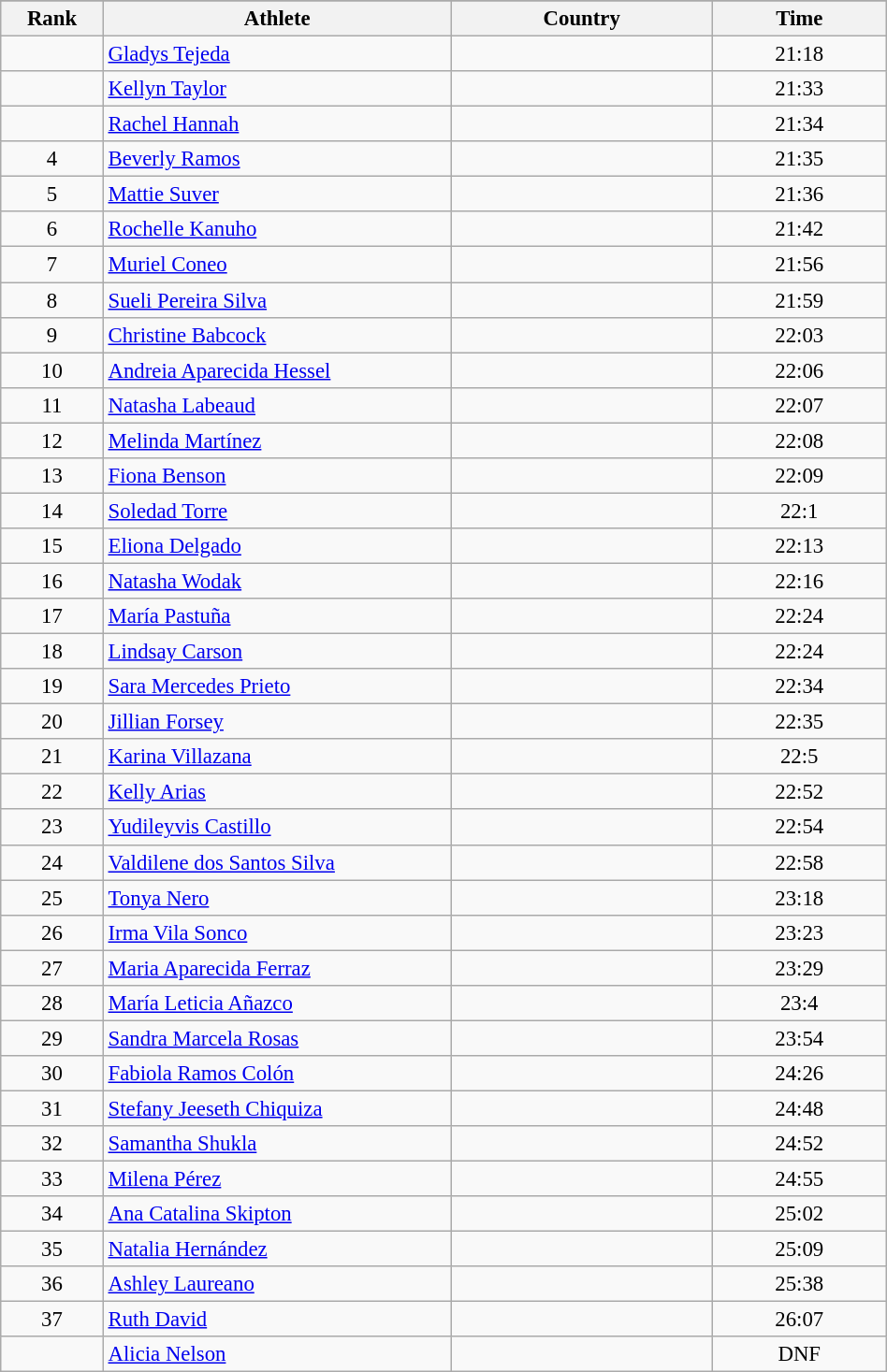<table class="wikitable sortable" style=" text-align:center; font-size:95%;" width="50%">
<tr>
</tr>
<tr>
<th width=5%>Rank</th>
<th width=20%>Athlete</th>
<th width=15%>Country</th>
<th width=10%>Time</th>
</tr>
<tr>
<td align=center></td>
<td align=left><a href='#'>Gladys Tejeda</a></td>
<td align=left></td>
<td>21:18</td>
</tr>
<tr>
<td align=center></td>
<td align=left><a href='#'>Kellyn Taylor</a></td>
<td align=left></td>
<td>21:33</td>
</tr>
<tr>
<td align=center></td>
<td align=left><a href='#'>Rachel Hannah</a></td>
<td align=left></td>
<td>21:34</td>
</tr>
<tr>
<td align=center>4</td>
<td align=left><a href='#'>Beverly Ramos</a></td>
<td align=left></td>
<td>21:35</td>
</tr>
<tr>
<td align=center>5</td>
<td align=left><a href='#'>Mattie Suver</a></td>
<td align=left></td>
<td>21:36</td>
</tr>
<tr>
<td align=center>6</td>
<td align=left><a href='#'>Rochelle Kanuho</a></td>
<td align=left></td>
<td>21:42</td>
</tr>
<tr>
<td align=center>7</td>
<td align=left><a href='#'>Muriel Coneo</a></td>
<td align=left></td>
<td>21:56</td>
</tr>
<tr>
<td align=center>8</td>
<td align=left><a href='#'>Sueli Pereira Silva</a></td>
<td align=left></td>
<td>21:59</td>
</tr>
<tr>
<td align=center>9</td>
<td align=left><a href='#'>Christine Babcock</a></td>
<td align=left></td>
<td>22:03</td>
</tr>
<tr>
<td align=center>10</td>
<td align=left><a href='#'>Andreia Aparecida Hessel</a></td>
<td align=left></td>
<td>22:06</td>
</tr>
<tr>
<td align=center>11</td>
<td align=left><a href='#'>Natasha Labeaud</a></td>
<td align=left></td>
<td>22:07</td>
</tr>
<tr>
<td align=center>12</td>
<td align=left><a href='#'>Melinda Martínez</a></td>
<td align=left></td>
<td>22:08</td>
</tr>
<tr>
<td align=center>13</td>
<td align=left><a href='#'>Fiona Benson</a></td>
<td align=left></td>
<td>22:09</td>
</tr>
<tr>
<td align=center>14</td>
<td align=left><a href='#'>Soledad Torre</a></td>
<td align=left></td>
<td>22:1</td>
</tr>
<tr>
<td align=center>15</td>
<td align=left><a href='#'>Eliona Delgado</a></td>
<td align=left></td>
<td>22:13</td>
</tr>
<tr>
<td align=center>16</td>
<td align=left><a href='#'>Natasha Wodak</a></td>
<td align=left></td>
<td>22:16</td>
</tr>
<tr>
<td align=center>17</td>
<td align=left><a href='#'>María Pastuña</a></td>
<td align=left></td>
<td>22:24</td>
</tr>
<tr>
<td align=center>18</td>
<td align=left><a href='#'>Lindsay Carson</a></td>
<td align=left></td>
<td>22:24</td>
</tr>
<tr>
<td align=center>19</td>
<td align=left><a href='#'>Sara Mercedes Prieto</a></td>
<td align=left></td>
<td>22:34</td>
</tr>
<tr>
<td align=center>20</td>
<td align=left><a href='#'>Jillian Forsey</a></td>
<td align=left></td>
<td>22:35</td>
</tr>
<tr>
<td align=center>21</td>
<td align=left><a href='#'>Karina Villazana</a></td>
<td align=left></td>
<td>22:5</td>
</tr>
<tr>
<td align=center>22</td>
<td align=left><a href='#'>Kelly Arias</a></td>
<td align=left></td>
<td>22:52</td>
</tr>
<tr>
<td align=center>23</td>
<td align=left><a href='#'>Yudileyvis Castillo</a></td>
<td align=left></td>
<td>22:54</td>
</tr>
<tr>
<td align=center>24</td>
<td align=left><a href='#'>Valdilene dos Santos Silva</a></td>
<td align=left></td>
<td>22:58</td>
</tr>
<tr>
<td align=center>25</td>
<td align=left><a href='#'>Tonya Nero</a></td>
<td align=left></td>
<td>23:18</td>
</tr>
<tr>
<td align=center>26</td>
<td align=left><a href='#'>Irma Vila Sonco</a></td>
<td align=left></td>
<td>23:23</td>
</tr>
<tr>
<td align=center>27</td>
<td align=left><a href='#'>Maria Aparecida Ferraz</a></td>
<td align=left></td>
<td>23:29</td>
</tr>
<tr>
<td align=center>28</td>
<td align=left><a href='#'>María Leticia Añazco</a></td>
<td align=left></td>
<td>23:4</td>
</tr>
<tr>
<td align=center>29</td>
<td align=left><a href='#'>Sandra Marcela Rosas</a></td>
<td align=left></td>
<td>23:54</td>
</tr>
<tr>
<td align=center>30</td>
<td align=left><a href='#'>Fabiola Ramos Colón</a></td>
<td align=left></td>
<td>24:26</td>
</tr>
<tr>
<td align=center>31</td>
<td align=left><a href='#'>Stefany Jeeseth Chiquiza</a></td>
<td align=left></td>
<td>24:48</td>
</tr>
<tr>
<td align=center>32</td>
<td align=left><a href='#'>Samantha Shukla</a></td>
<td align=left></td>
<td>24:52</td>
</tr>
<tr>
<td align=center>33</td>
<td align=left><a href='#'>Milena Pérez</a></td>
<td align=left></td>
<td>24:55</td>
</tr>
<tr>
<td align=center>34</td>
<td align=left><a href='#'>Ana Catalina Skipton</a></td>
<td align=left></td>
<td>25:02</td>
</tr>
<tr>
<td align=center>35</td>
<td align=left><a href='#'>Natalia Hernández</a></td>
<td align=left></td>
<td>25:09</td>
</tr>
<tr>
<td align=center>36</td>
<td align=left><a href='#'>Ashley Laureano</a></td>
<td align=left></td>
<td>25:38</td>
</tr>
<tr>
<td align=center>37</td>
<td align=left><a href='#'>Ruth David</a></td>
<td align=left></td>
<td>26:07</td>
</tr>
<tr>
<td align=center></td>
<td align=left><a href='#'>Alicia Nelson</a></td>
<td align=left></td>
<td>DNF</td>
</tr>
</table>
